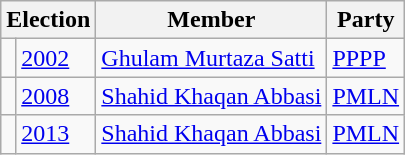<table class="wikitable">
<tr>
<th colspan="2">Election</th>
<th>Member</th>
<th>Party</th>
</tr>
<tr>
<td></td>
<td><a href='#'>2002</a></td>
<td><a href='#'>Ghulam Murtaza Satti</a></td>
<td><a href='#'>PPPP</a></td>
</tr>
<tr>
<td></td>
<td><a href='#'>2008</a></td>
<td><a href='#'>Shahid Khaqan Abbasi</a></td>
<td><a href='#'>PMLN</a></td>
</tr>
<tr>
<td></td>
<td><a href='#'>2013</a></td>
<td><a href='#'>Shahid Khaqan Abbasi</a></td>
<td><a href='#'>PMLN</a></td>
</tr>
</table>
